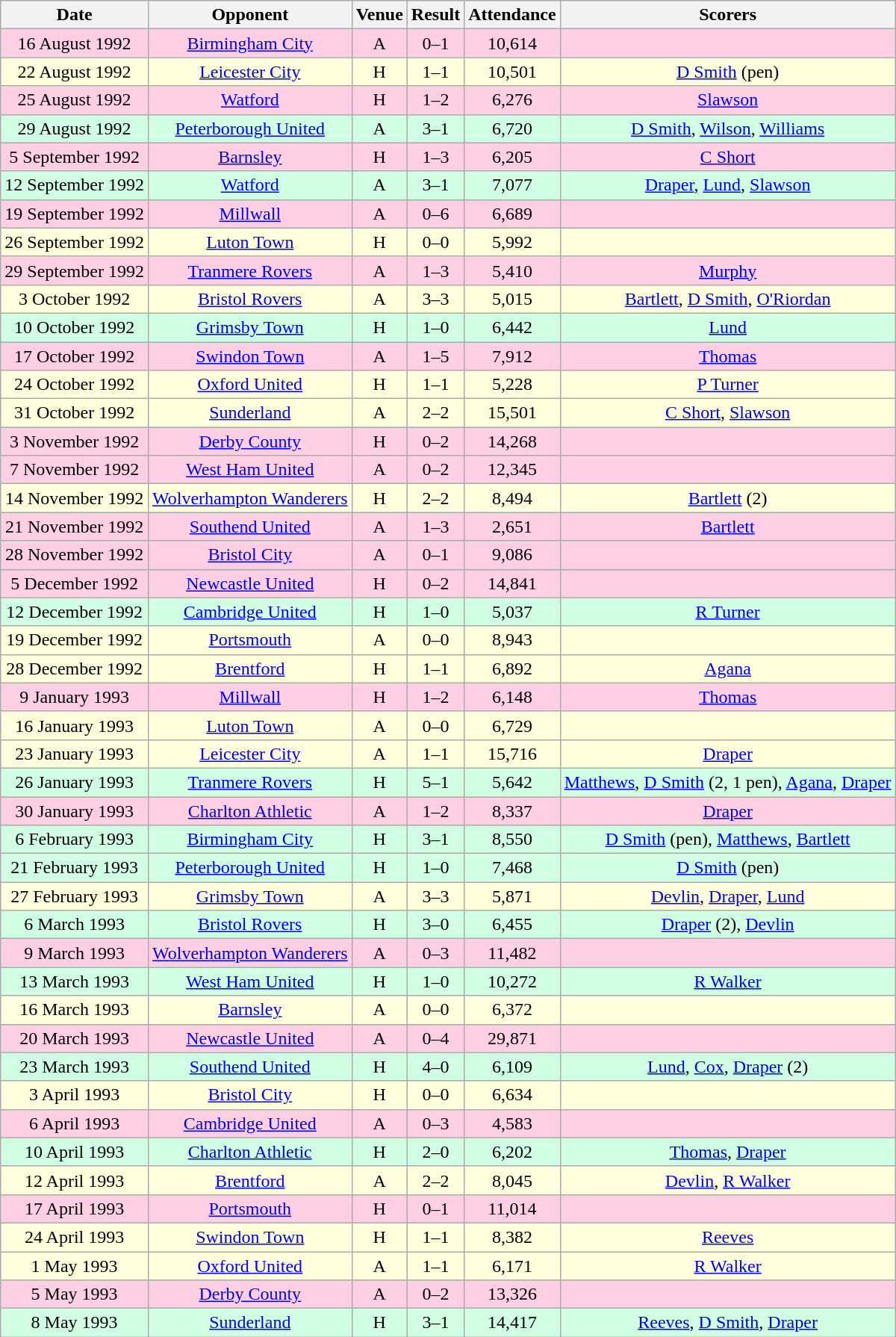<table class="wikitable sortable" style="font-size:100%; text-align:center">
<tr>
<th>Date</th>
<th>Opponent</th>
<th>Venue</th>
<th>Result</th>
<th>Attendance</th>
<th>Scorers</th>
</tr>
<tr style="background-color: #ffd0e3;">
<td>16 August 1992</td>
<td><a href='#'>Birmingham City</a></td>
<td>A</td>
<td>0–1</td>
<td>10,614</td>
<td></td>
</tr>
<tr style="background-color: #ffffdd;">
<td>22 August 1992</td>
<td><a href='#'>Leicester City</a></td>
<td>H</td>
<td>1–1</td>
<td>10,501</td>
<td><a href='#'>D Smith</a> (pen)</td>
</tr>
<tr style="background-color: #ffd0e3;">
<td>25 August 1992</td>
<td><a href='#'>Watford</a></td>
<td>H</td>
<td>1–2</td>
<td>6,276</td>
<td><a href='#'>Slawson</a></td>
</tr>
<tr style="background-color: #d0ffe3;">
<td>29 August 1992</td>
<td><a href='#'>Peterborough United</a></td>
<td>A</td>
<td>3–1</td>
<td>6,720</td>
<td><a href='#'>D Smith</a>, <a href='#'>Wilson</a>, <a href='#'>Williams</a></td>
</tr>
<tr style="background-color: #ffd0e3;">
<td>5 September 1992</td>
<td><a href='#'>Barnsley</a></td>
<td>H</td>
<td>1–3</td>
<td>6,205</td>
<td><a href='#'>C Short</a></td>
</tr>
<tr style="background-color: #d0ffe3;">
<td>12 September 1992</td>
<td><a href='#'>Watford</a></td>
<td>A</td>
<td>3–1</td>
<td>7,077</td>
<td><a href='#'>Draper</a>, <a href='#'>Lund</a>, <a href='#'>Slawson</a></td>
</tr>
<tr style="background-color: #ffd0e3;">
<td>19 September 1992</td>
<td><a href='#'>Millwall</a></td>
<td>A</td>
<td>0–6</td>
<td>6,689</td>
<td></td>
</tr>
<tr style="background-color: #ffffdd;">
<td>26 September 1992</td>
<td><a href='#'>Luton Town</a></td>
<td>H</td>
<td>0–0</td>
<td>5,992</td>
<td></td>
</tr>
<tr style="background-color: #ffd0e3;">
<td>29 September 1992</td>
<td><a href='#'>Tranmere Rovers</a></td>
<td>A</td>
<td>1–3</td>
<td>5,410</td>
<td><a href='#'>Murphy</a></td>
</tr>
<tr style="background-color: #ffffdd;">
<td>3 October 1992</td>
<td><a href='#'>Bristol Rovers</a></td>
<td>A</td>
<td>3–3</td>
<td>5,015</td>
<td><a href='#'>Bartlett</a>, <a href='#'>D Smith</a>, <a href='#'>O'Riordan</a></td>
</tr>
<tr style="background-color: #d0ffe3;">
<td>10 October 1992</td>
<td><a href='#'>Grimsby Town</a></td>
<td>H</td>
<td>1–0</td>
<td>6,442</td>
<td><a href='#'>Lund</a></td>
</tr>
<tr style="background-color: #ffd0e3;">
<td>17 October 1992</td>
<td><a href='#'>Swindon Town</a></td>
<td>A</td>
<td>1–5</td>
<td>7,912</td>
<td><a href='#'>Thomas</a></td>
</tr>
<tr style="background-color: #ffffdd;">
<td>24 October 1992</td>
<td><a href='#'>Oxford United</a></td>
<td>H</td>
<td>1–1</td>
<td>5,228</td>
<td><a href='#'>P Turner</a></td>
</tr>
<tr style="background-color: #ffffdd;">
<td>31 October 1992</td>
<td><a href='#'>Sunderland</a></td>
<td>A</td>
<td>2–2</td>
<td>15,501</td>
<td><a href='#'>C Short</a>, <a href='#'>Slawson</a></td>
</tr>
<tr style="background-color: #ffd0e3;">
<td>3 November 1992</td>
<td><a href='#'>Derby County</a></td>
<td>H</td>
<td>0–2</td>
<td>14,268</td>
<td></td>
</tr>
<tr style="background-color: #ffd0e3;">
<td>7 November 1992</td>
<td><a href='#'>West Ham United</a></td>
<td>A</td>
<td>0–2</td>
<td>12,345</td>
<td></td>
</tr>
<tr style="background-color: #ffffdd;">
<td>14 November 1992</td>
<td><a href='#'>Wolverhampton Wanderers</a></td>
<td>H</td>
<td>2–2</td>
<td>8,494</td>
<td><a href='#'>Bartlett</a> (2)</td>
</tr>
<tr style="background-color: #ffd0e3;">
<td>21 November 1992</td>
<td><a href='#'>Southend United</a></td>
<td>A</td>
<td>1–3</td>
<td>2,651</td>
<td><a href='#'>Bartlett</a></td>
</tr>
<tr style="background-color: #ffd0e3;">
<td>28 November 1992</td>
<td><a href='#'>Bristol City</a></td>
<td>A</td>
<td>0–1</td>
<td>9,086</td>
<td></td>
</tr>
<tr style="background-color: #ffd0e3;">
<td>5 December 1992</td>
<td><a href='#'>Newcastle United</a></td>
<td>H</td>
<td>0–2</td>
<td>14,841</td>
<td></td>
</tr>
<tr style="background-color: #d0ffe3;">
<td>12 December 1992</td>
<td><a href='#'>Cambridge United</a></td>
<td>H</td>
<td>1–0</td>
<td>5,037</td>
<td><a href='#'>R Turner</a></td>
</tr>
<tr style="background-color: #ffffdd;">
<td>19 December 1992</td>
<td><a href='#'>Portsmouth</a></td>
<td>A</td>
<td>0–0</td>
<td>8,943</td>
<td></td>
</tr>
<tr style="background-color: #ffffdd;">
<td>28 December 1992</td>
<td><a href='#'>Brentford</a></td>
<td>H</td>
<td>1–1</td>
<td>6,892</td>
<td><a href='#'>Agana</a></td>
</tr>
<tr style="background-color: #ffd0e3;">
<td>9 January 1993</td>
<td><a href='#'>Millwall</a></td>
<td>H</td>
<td>1–2</td>
<td>6,148</td>
<td><a href='#'>Thomas</a></td>
</tr>
<tr style="background-color: #ffffdd;">
<td>16 January 1993</td>
<td><a href='#'>Luton Town</a></td>
<td>A</td>
<td>0–0</td>
<td>6,729</td>
<td></td>
</tr>
<tr style="background-color: #ffffdd;">
<td>23 January 1993</td>
<td><a href='#'>Leicester City</a></td>
<td>A</td>
<td>1–1</td>
<td>15,716</td>
<td><a href='#'>Draper</a></td>
</tr>
<tr style="background-color: #d0ffe3;">
<td>26 January 1993</td>
<td><a href='#'>Tranmere Rovers</a></td>
<td>H</td>
<td>5–1</td>
<td>5,642</td>
<td><a href='#'>Matthews</a>, <a href='#'>D Smith</a> (2, 1 pen), <a href='#'>Agana</a>, <a href='#'>Draper</a></td>
</tr>
<tr style="background-color: #ffd0e3;">
<td>30 January 1993</td>
<td><a href='#'>Charlton Athletic</a></td>
<td>A</td>
<td>1–2</td>
<td>8,337</td>
<td><a href='#'>Draper</a></td>
</tr>
<tr style="background-color: #d0ffe3;">
<td>6 February 1993</td>
<td><a href='#'>Birmingham City</a></td>
<td>H</td>
<td>3–1</td>
<td>8,550</td>
<td><a href='#'>D Smith</a> (pen), <a href='#'>Matthews</a>, <a href='#'>Bartlett</a></td>
</tr>
<tr style="background-color: #d0ffe3;">
<td>21 February 1993</td>
<td><a href='#'>Peterborough United</a></td>
<td>H</td>
<td>1–0</td>
<td>7,468</td>
<td><a href='#'>D Smith</a> (pen)</td>
</tr>
<tr style="background-color: #ffffdd;">
<td>27 February 1993</td>
<td><a href='#'>Grimsby Town</a></td>
<td>A</td>
<td>3–3</td>
<td>5,871</td>
<td><a href='#'>Devlin</a>, <a href='#'>Draper</a>, <a href='#'>Lund</a></td>
</tr>
<tr style="background-color: #d0ffe3;">
<td>6 March 1993</td>
<td><a href='#'>Bristol Rovers</a></td>
<td>H</td>
<td>3–0</td>
<td>6,455</td>
<td><a href='#'>Draper</a> (2), <a href='#'>Devlin</a></td>
</tr>
<tr style="background-color: #ffd0e3;">
<td>9 March 1993</td>
<td><a href='#'>Wolverhampton Wanderers</a></td>
<td>A</td>
<td>0–3</td>
<td>11,482</td>
<td></td>
</tr>
<tr style="background-color: #d0ffe3;">
<td>13 March 1993</td>
<td><a href='#'>West Ham United</a></td>
<td>H</td>
<td>1–0</td>
<td>10,272</td>
<td><a href='#'>R Walker</a></td>
</tr>
<tr style="background-color: #ffffdd;">
<td>16 March 1993</td>
<td><a href='#'>Barnsley</a></td>
<td>A</td>
<td>0–0</td>
<td>6,372</td>
<td></td>
</tr>
<tr style="background-color: #ffd0e3;">
<td>20 March 1993</td>
<td><a href='#'>Newcastle United</a></td>
<td>A</td>
<td>0–4</td>
<td>29,871</td>
<td></td>
</tr>
<tr style="background-color: #d0ffe3;">
<td>23 March 1993</td>
<td><a href='#'>Southend United</a></td>
<td>H</td>
<td>4–0</td>
<td>6,109</td>
<td><a href='#'>Lund</a>, <a href='#'>Cox</a>, <a href='#'>Draper</a> (2)</td>
</tr>
<tr style="background-color: #ffffdd;">
<td>3 April 1993</td>
<td><a href='#'>Bristol City</a></td>
<td>H</td>
<td>0–0</td>
<td>6,634</td>
<td></td>
</tr>
<tr style="background-color: #ffd0e3;">
<td>6 April 1993</td>
<td><a href='#'>Cambridge United</a></td>
<td>A</td>
<td>0–3</td>
<td>4,583</td>
<td></td>
</tr>
<tr style="background-color: #d0ffe3;">
<td>10 April 1993</td>
<td><a href='#'>Charlton Athletic</a></td>
<td>H</td>
<td>2–0</td>
<td>6,202</td>
<td><a href='#'>Thomas</a>, <a href='#'>Draper</a></td>
</tr>
<tr style="background-color: #ffffdd;">
<td>12 April 1993</td>
<td><a href='#'>Brentford</a></td>
<td>A</td>
<td>2–2</td>
<td>8,045</td>
<td><a href='#'>Devlin</a>, <a href='#'>R Walker</a></td>
</tr>
<tr style="background-color: #ffd0e3;">
<td>17 April 1993</td>
<td><a href='#'>Portsmouth</a></td>
<td>H</td>
<td>0–1</td>
<td>11,014</td>
<td></td>
</tr>
<tr style="background-color: #ffffdd;">
<td>24 April 1993</td>
<td><a href='#'>Swindon Town</a></td>
<td>H</td>
<td>1–1</td>
<td>8,382</td>
<td><a href='#'>Reeves</a></td>
</tr>
<tr style="background-color: #ffffdd;">
<td>1 May 1993</td>
<td><a href='#'>Oxford United</a></td>
<td>A</td>
<td>1–1</td>
<td>6,171</td>
<td><a href='#'>R Walker</a></td>
</tr>
<tr style="background-color: #ffd0e3;">
<td>5 May 1993</td>
<td><a href='#'>Derby County</a></td>
<td>A</td>
<td>0–2</td>
<td>13,326</td>
<td></td>
</tr>
<tr style="background-color: #d0ffe3;">
<td>8 May 1993</td>
<td><a href='#'>Sunderland</a></td>
<td>H</td>
<td>3–1</td>
<td>14,417</td>
<td><a href='#'>Reeves</a>, <a href='#'>D Smith</a>, <a href='#'>Draper</a></td>
</tr>
</table>
